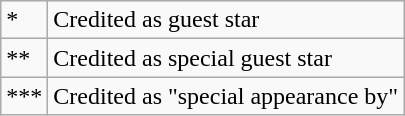<table class=wikitable>
<tr>
<td>*</td>
<td>Credited as guest star</td>
</tr>
<tr>
<td>**</td>
<td>Credited as special guest star</td>
</tr>
<tr>
<td>***</td>
<td>Credited as "special appearance by"</td>
</tr>
</table>
